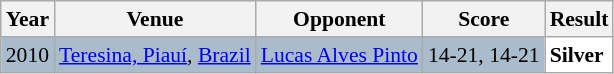<table class="sortable wikitable" style="font-size: 90%;">
<tr>
<th>Year</th>
<th>Venue</th>
<th>Opponent</th>
<th>Score</th>
<th>Result</th>
</tr>
<tr style="background:#AABBCC">
<td align="center">2010 </td>
<td align="left"><a href='#'>Teresina, Piauí</a>, <a href='#'>Brazil</a></td>
<td align="left"> <a href='#'>Lucas Alves Pinto</a></td>
<td align="left">14-21, 14-21</td>
<td style="text-align:left; background:white"> <strong>Silver</strong></td>
</tr>
</table>
